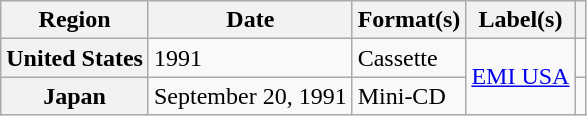<table class="wikitable plainrowheaders">
<tr>
<th scope="col">Region</th>
<th scope="col">Date</th>
<th scope="col">Format(s)</th>
<th scope="col">Label(s)</th>
<th scope="col"></th>
</tr>
<tr>
<th scope="row">United States</th>
<td>1991</td>
<td>Cassette</td>
<td rowspan="2"><a href='#'>EMI USA</a></td>
<td></td>
</tr>
<tr>
<th scope="row">Japan</th>
<td>September 20, 1991</td>
<td>Mini-CD</td>
<td></td>
</tr>
</table>
